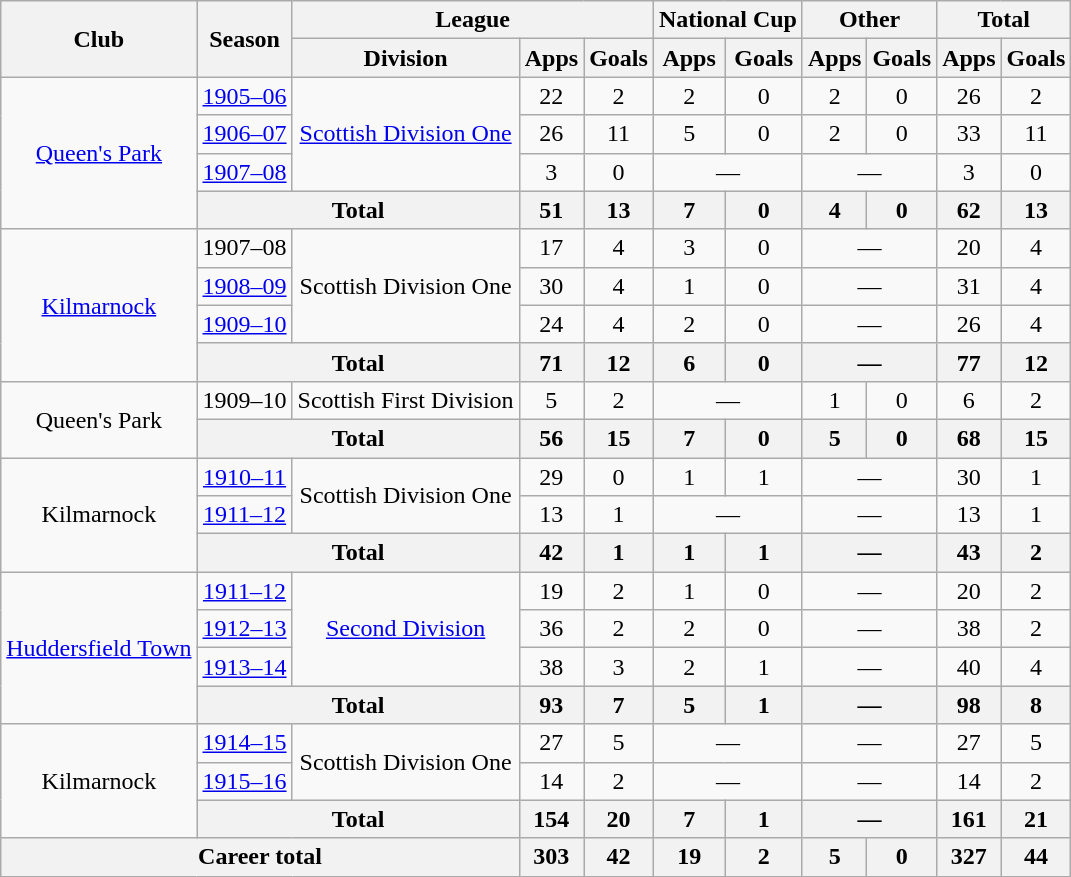<table class="wikitable" style="text-align: center">
<tr>
<th rowspan="2">Club</th>
<th rowspan="2">Season</th>
<th colspan="3">League</th>
<th colspan="2">National Cup</th>
<th colspan="2">Other</th>
<th colspan="2">Total</th>
</tr>
<tr>
<th>Division</th>
<th>Apps</th>
<th>Goals</th>
<th>Apps</th>
<th>Goals</th>
<th>Apps</th>
<th>Goals</th>
<th>Apps</th>
<th>Goals</th>
</tr>
<tr>
<td rowspan="4"><a href='#'>Queen's Park</a></td>
<td><a href='#'>1905–06</a></td>
<td rowspan="3"><a href='#'>Scottish Division One</a></td>
<td>22</td>
<td>2</td>
<td>2</td>
<td>0</td>
<td>2</td>
<td>0</td>
<td>26</td>
<td>2</td>
</tr>
<tr>
<td><a href='#'>1906–07</a></td>
<td>26</td>
<td>11</td>
<td>5</td>
<td>0</td>
<td>2</td>
<td>0</td>
<td>33</td>
<td>11</td>
</tr>
<tr>
<td><a href='#'>1907–08</a></td>
<td>3</td>
<td>0</td>
<td colspan="2">―</td>
<td colspan="2">―</td>
<td>3</td>
<td>0</td>
</tr>
<tr>
<th colspan="2">Total</th>
<th>51</th>
<th>13</th>
<th>7</th>
<th>0</th>
<th>4</th>
<th>0</th>
<th>62</th>
<th>13</th>
</tr>
<tr>
<td rowspan="4"><a href='#'>Kilmarnock</a></td>
<td>1907–08</td>
<td rowspan="3">Scottish Division One</td>
<td>17</td>
<td>4</td>
<td>3</td>
<td>0</td>
<td colspan="2">―</td>
<td>20</td>
<td>4</td>
</tr>
<tr>
<td><a href='#'>1908–09</a></td>
<td>30</td>
<td>4</td>
<td>1</td>
<td>0</td>
<td colspan="2">―</td>
<td>31</td>
<td>4</td>
</tr>
<tr>
<td><a href='#'>1909–10</a></td>
<td>24</td>
<td>4</td>
<td>2</td>
<td>0</td>
<td colspan="2">―</td>
<td>26</td>
<td>4</td>
</tr>
<tr>
<th colspan="2">Total</th>
<th>71</th>
<th>12</th>
<th>6</th>
<th>0</th>
<th colspan="2">―</th>
<th>77</th>
<th>12</th>
</tr>
<tr>
<td rowspan="2">Queen's Park</td>
<td>1909–10</td>
<td>Scottish First Division</td>
<td>5</td>
<td>2</td>
<td colspan="2">―</td>
<td>1</td>
<td>0</td>
<td>6</td>
<td>2</td>
</tr>
<tr>
<th colspan="2">Total</th>
<th>56</th>
<th>15</th>
<th>7</th>
<th>0</th>
<th>5</th>
<th>0</th>
<th>68</th>
<th>15</th>
</tr>
<tr>
<td rowspan="3">Kilmarnock</td>
<td><a href='#'>1910–11</a></td>
<td rowspan="2">Scottish Division One</td>
<td>29</td>
<td>0</td>
<td>1</td>
<td>1</td>
<td colspan="2">―</td>
<td>30</td>
<td>1</td>
</tr>
<tr>
<td><a href='#'>1911–12</a></td>
<td>13</td>
<td>1</td>
<td colspan="2">―</td>
<td colspan="2">―</td>
<td>13</td>
<td>1</td>
</tr>
<tr>
<th colspan="2">Total</th>
<th>42</th>
<th>1</th>
<th>1</th>
<th>1</th>
<th colspan="2">―</th>
<th>43</th>
<th>2</th>
</tr>
<tr>
<td rowspan="4"><a href='#'>Huddersfield Town</a></td>
<td><a href='#'>1911–12</a></td>
<td rowspan="3"><a href='#'>Second Division</a></td>
<td>19</td>
<td>2</td>
<td>1</td>
<td>0</td>
<td colspan="2">―</td>
<td>20</td>
<td>2</td>
</tr>
<tr>
<td><a href='#'>1912–13</a></td>
<td>36</td>
<td>2</td>
<td>2</td>
<td>0</td>
<td colspan="2">―</td>
<td>38</td>
<td>2</td>
</tr>
<tr>
<td><a href='#'>1913–14</a></td>
<td>38</td>
<td>3</td>
<td>2</td>
<td>1</td>
<td colspan="2">―</td>
<td>40</td>
<td>4</td>
</tr>
<tr>
<th colspan="2">Total</th>
<th>93</th>
<th>7</th>
<th>5</th>
<th>1</th>
<th colspan="2">―</th>
<th>98</th>
<th>8</th>
</tr>
<tr>
<td rowspan="3">Kilmarnock</td>
<td><a href='#'>1914–15</a></td>
<td rowspan="2">Scottish Division One</td>
<td>27</td>
<td>5</td>
<td colspan="2">―</td>
<td colspan="2">―</td>
<td>27</td>
<td>5</td>
</tr>
<tr>
<td><a href='#'>1915–16</a></td>
<td>14</td>
<td>2</td>
<td colspan="2">―</td>
<td colspan="2">―</td>
<td>14</td>
<td>2</td>
</tr>
<tr>
<th colspan="2">Total</th>
<th>154</th>
<th>20</th>
<th>7</th>
<th>1</th>
<th colspan="2">―</th>
<th>161</th>
<th>21</th>
</tr>
<tr>
<th colspan="3">Career total</th>
<th>303</th>
<th>42</th>
<th>19</th>
<th>2</th>
<th>5</th>
<th>0</th>
<th>327</th>
<th>44</th>
</tr>
</table>
